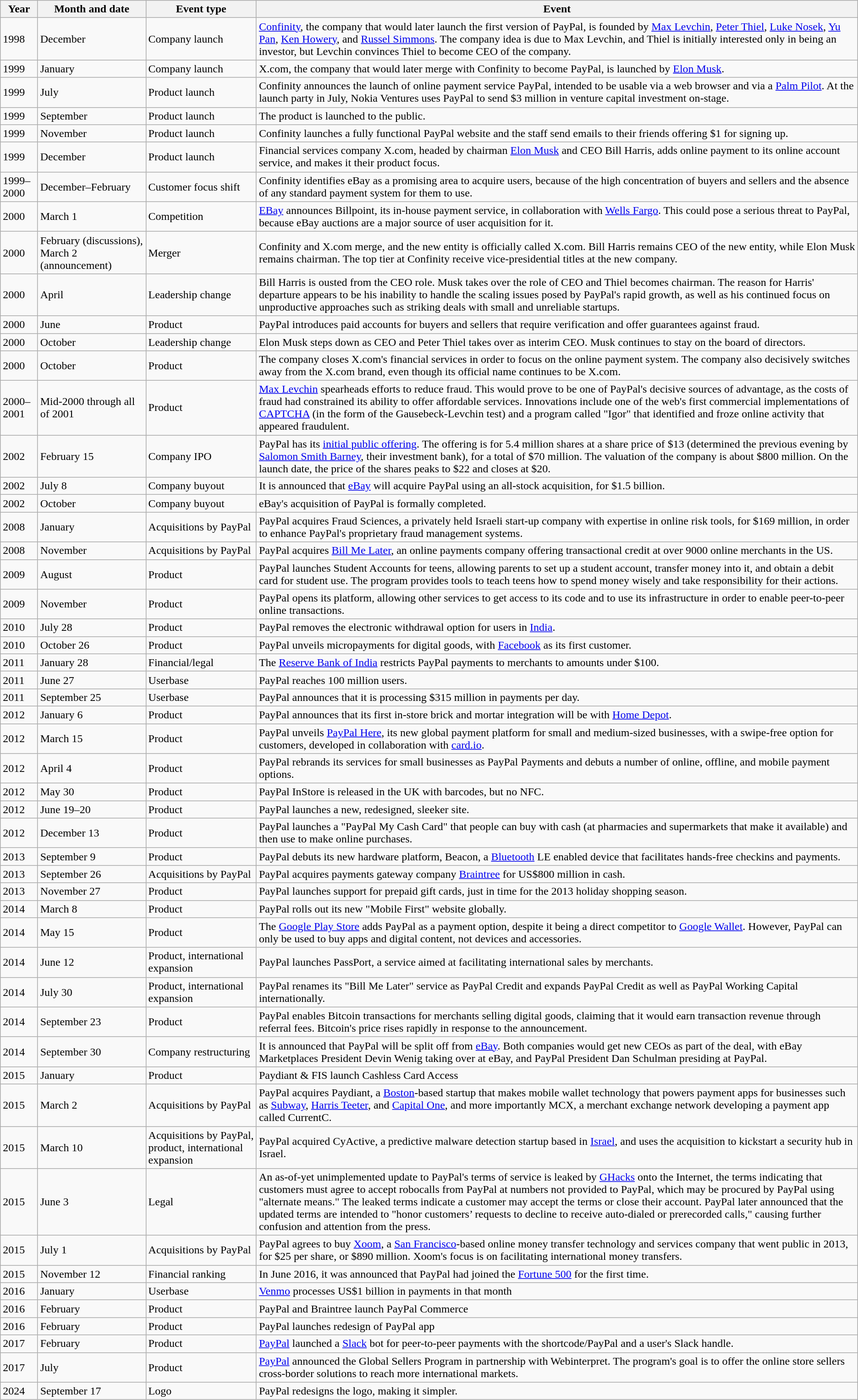<table class="wikitable sortable">
<tr>
<th>Year</th>
<th>Month and date</th>
<th>Event type</th>
<th>Event</th>
</tr>
<tr>
<td>1998</td>
<td>December</td>
<td>Company launch</td>
<td><a href='#'>Confinity</a>, the company that would later launch the first version of PayPal, is founded by <a href='#'>Max Levchin</a>, <a href='#'>Peter Thiel</a>, <a href='#'>Luke Nosek</a>, <a href='#'>Yu Pan</a>, <a href='#'>Ken Howery</a>, and <a href='#'>Russel Simmons</a>. The company idea is due to Max Levchin, and Thiel is initially interested only in being an investor, but Levchin convinces Thiel to become CEO of the company.</td>
</tr>
<tr>
<td>1999</td>
<td>January</td>
<td>Company launch</td>
<td>X.com, the company that would later merge with Confinity to become PayPal, is launched by <a href='#'>Elon Musk</a>.</td>
</tr>
<tr>
<td>1999</td>
<td>July</td>
<td>Product launch</td>
<td>Confinity announces the launch of online payment service PayPal, intended to be usable via a web browser and via a <a href='#'>Palm Pilot</a>. At the launch party in July, Nokia Ventures uses PayPal to send $3 million in venture capital investment on-stage.</td>
</tr>
<tr>
<td>1999</td>
<td>September</td>
<td>Product launch</td>
<td>The product is launched to the public.</td>
</tr>
<tr>
<td>1999</td>
<td>November</td>
<td>Product launch</td>
<td>Confinity launches a fully functional PayPal website and the staff send emails to their friends offering $1 for signing up.</td>
</tr>
<tr>
<td>1999</td>
<td>December</td>
<td>Product launch</td>
<td>Financial services company X.com, headed by chairman <a href='#'>Elon Musk</a> and CEO Bill Harris, adds online payment to its online account service, and makes it their product focus.</td>
</tr>
<tr>
<td>1999–2000</td>
<td>December–February</td>
<td>Customer focus shift</td>
<td>Confinity identifies eBay as a promising area to acquire users, because of the high concentration of buyers and sellers and the absence of any standard payment system for them to use.</td>
</tr>
<tr>
<td>2000</td>
<td>March 1</td>
<td>Competition</td>
<td><a href='#'>EBay</a> announces Billpoint, its in-house payment service, in collaboration with <a href='#'>Wells Fargo</a>. This could pose a serious threat to PayPal, because eBay auctions are a major source of user acquisition for it.</td>
</tr>
<tr>
<td>2000</td>
<td>February (discussions), March 2 (announcement)</td>
<td>Merger</td>
<td>Confinity and X.com merge, and the new entity is officially called X.com. Bill Harris remains CEO of the new entity, while Elon Musk remains chairman. The top tier at Confinity receive vice-presidential titles at the new company.</td>
</tr>
<tr>
<td>2000</td>
<td>April</td>
<td>Leadership change</td>
<td>Bill Harris is ousted from the CEO role. Musk takes over the role of CEO and Thiel becomes chairman. The reason for Harris' departure appears to be his inability to handle the scaling issues posed by PayPal's rapid growth, as well as his continued focus on unproductive approaches such as striking deals with small and unreliable startups.</td>
</tr>
<tr>
<td>2000</td>
<td>June</td>
<td>Product</td>
<td>PayPal introduces paid accounts for buyers and sellers that require verification and offer guarantees against fraud.</td>
</tr>
<tr>
<td>2000</td>
<td>October</td>
<td>Leadership change</td>
<td>Elon Musk steps down as CEO and Peter Thiel takes over as interim CEO. Musk continues to stay on the board of directors.</td>
</tr>
<tr>
<td>2000</td>
<td>October</td>
<td>Product</td>
<td>The company closes X.com's financial services in order to focus on the online payment system. The company also decisively switches away from the X.com brand, even though its official name continues to be X.com.</td>
</tr>
<tr>
<td>2000–2001</td>
<td>Mid-2000 through all of 2001</td>
<td>Product</td>
<td><a href='#'>Max Levchin</a> spearheads efforts to reduce fraud. This would prove to be one of PayPal's decisive sources of advantage, as the costs of fraud had constrained its ability to offer affordable services. Innovations include one of the web's first commercial implementations of <a href='#'>CAPTCHA</a> (in the form of the Gausebeck-Levchin test) and a program called "Igor" that identified and froze online activity that appeared fraudulent.</td>
</tr>
<tr>
<td>2002</td>
<td>February 15</td>
<td>Company IPO</td>
<td>PayPal has its <a href='#'>initial public offering</a>. The offering is for 5.4 million shares at a share price of $13 (determined the previous evening by <a href='#'>Salomon Smith Barney</a>, their investment bank), for a total of $70 million. The valuation of the company is about $800 million. On the launch date, the price of the shares peaks to $22 and closes at $20.</td>
</tr>
<tr>
<td>2002</td>
<td>July 8</td>
<td>Company buyout</td>
<td>It is announced that <a href='#'>eBay</a> will acquire PayPal using an all-stock acquisition, for $1.5 billion.</td>
</tr>
<tr>
<td>2002</td>
<td>October</td>
<td>Company buyout</td>
<td>eBay's acquisition of PayPal is formally completed.</td>
</tr>
<tr>
<td>2008</td>
<td>January</td>
<td>Acquisitions by PayPal</td>
<td>PayPal acquires Fraud Sciences, a privately held Israeli start-up company with expertise in online risk tools, for $169 million, in order to enhance PayPal's proprietary fraud management systems.</td>
</tr>
<tr>
<td>2008</td>
<td>November</td>
<td>Acquisitions by PayPal</td>
<td>PayPal acquires <a href='#'>Bill Me Later</a>, an online payments company offering transactional credit at over 9000 online merchants in the US.</td>
</tr>
<tr>
<td>2009</td>
<td>August</td>
<td>Product</td>
<td>PayPal launches Student Accounts for teens, allowing parents to set up a student account, transfer money into it, and obtain a debit card for student use. The program provides tools to teach teens how to spend money wisely and take responsibility for their actions.</td>
</tr>
<tr>
<td>2009</td>
<td>November</td>
<td>Product</td>
<td>PayPal opens its platform, allowing other services to get access to its code and to use its infrastructure in order to enable peer-to-peer online transactions.</td>
</tr>
<tr>
<td>2010</td>
<td>July 28</td>
<td>Product</td>
<td>PayPal removes the electronic withdrawal option for users in <a href='#'>India</a>.</td>
</tr>
<tr>
<td>2010</td>
<td>October 26</td>
<td>Product</td>
<td>PayPal unveils micropayments for digital goods, with <a href='#'>Facebook</a> as its first customer.</td>
</tr>
<tr>
<td>2011</td>
<td>January 28</td>
<td>Financial/legal</td>
<td>The <a href='#'>Reserve Bank of India</a> restricts PayPal payments to merchants to amounts under $100.</td>
</tr>
<tr>
<td>2011</td>
<td>June 27</td>
<td>Userbase</td>
<td>PayPal reaches 100 million users.</td>
</tr>
<tr>
<td>2011</td>
<td>September 25</td>
<td>Userbase</td>
<td>PayPal announces that it is processing $315 million in payments per day.</td>
</tr>
<tr>
<td>2012</td>
<td>January 6</td>
<td>Product</td>
<td>PayPal announces that its first in-store brick and mortar integration will be with <a href='#'>Home Depot</a>.</td>
</tr>
<tr>
<td>2012</td>
<td>March 15</td>
<td>Product</td>
<td>PayPal unveils <a href='#'>PayPal Here</a>, its new global payment platform for small and medium-sized businesses, with a swipe-free option for customers, developed in collaboration with <a href='#'>card.io</a>.</td>
</tr>
<tr>
<td>2012</td>
<td>April 4</td>
<td>Product</td>
<td>PayPal rebrands its services for small businesses as PayPal Payments and debuts a number of online, offline, and mobile payment options.</td>
</tr>
<tr>
<td>2012</td>
<td>May 30</td>
<td>Product</td>
<td>PayPal InStore is released in the UK with barcodes, but no NFC.</td>
</tr>
<tr>
<td>2012</td>
<td>June 19–20</td>
<td>Product</td>
<td>PayPal launches a new, redesigned, sleeker site.</td>
</tr>
<tr>
<td>2012</td>
<td>December 13</td>
<td>Product</td>
<td>PayPal launches a "PayPal My Cash Card" that people can buy with cash (at pharmacies and supermarkets that make it available) and then use to make online purchases.</td>
</tr>
<tr>
<td>2013</td>
<td>September 9</td>
<td>Product</td>
<td>PayPal debuts its new hardware platform, Beacon, a <a href='#'>Bluetooth</a> LE enabled device that facilitates hands-free checkins and payments.</td>
</tr>
<tr>
<td>2013</td>
<td>September 26</td>
<td>Acquisitions by PayPal</td>
<td>PayPal acquires payments gateway company <a href='#'>Braintree</a> for US$800 million in cash.</td>
</tr>
<tr>
<td>2013</td>
<td>November 27</td>
<td>Product</td>
<td>PayPal launches support for prepaid gift cards, just in time for the 2013 holiday shopping season.</td>
</tr>
<tr>
<td>2014</td>
<td>March 8</td>
<td>Product</td>
<td>PayPal rolls out its new "Mobile First" website globally.</td>
</tr>
<tr>
<td>2014</td>
<td>May 15</td>
<td>Product</td>
<td>The <a href='#'>Google Play Store</a> adds PayPal as a payment option, despite it being a direct competitor to <a href='#'>Google Wallet</a>. However, PayPal can only be used to buy apps and digital content, not devices and accessories.</td>
</tr>
<tr>
<td>2014</td>
<td>June 12</td>
<td>Product, international expansion</td>
<td>PayPal launches PassPort, a service aimed at facilitating international sales by merchants.</td>
</tr>
<tr>
<td>2014</td>
<td>July 30</td>
<td>Product, international expansion</td>
<td>PayPal renames its "Bill Me Later" service as PayPal Credit and expands PayPal Credit as well as PayPal Working Capital internationally.</td>
</tr>
<tr>
<td>2014</td>
<td>September 23</td>
<td>Product</td>
<td>PayPal enables Bitcoin transactions for merchants selling digital goods, claiming that it would earn transaction revenue through referral fees. Bitcoin's price rises rapidly in response to the announcement.</td>
</tr>
<tr>
<td>2014</td>
<td>September 30</td>
<td>Company restructuring</td>
<td>It is announced that PayPal will be split off from <a href='#'>eBay</a>. Both companies would get new CEOs as part of the deal, with eBay Marketplaces President Devin Wenig taking over at eBay, and PayPal President Dan Schulman presiding at PayPal.</td>
</tr>
<tr>
<td>2015</td>
<td>January</td>
<td>Product</td>
<td>Paydiant & FIS launch Cashless Card  Access</td>
</tr>
<tr>
<td>2015</td>
<td>March 2</td>
<td>Acquisitions by PayPal</td>
<td>PayPal acquires Paydiant, a <a href='#'>Boston</a>-based startup that makes mobile wallet technology that powers payment apps for businesses such as <a href='#'>Subway</a>, <a href='#'>Harris Teeter</a>, and <a href='#'>Capital One</a>, and more importantly MCX, a merchant exchange network developing a payment app called CurrentC.</td>
</tr>
<tr>
<td>2015</td>
<td>March 10</td>
<td>Acquisitions by PayPal, product, international expansion</td>
<td>PayPal acquired CyActive, a predictive malware detection startup based in <a href='#'>Israel</a>, and uses the acquisition to kickstart a security hub in Israel.</td>
</tr>
<tr>
<td>2015</td>
<td>June 3</td>
<td>Legal</td>
<td>An as-of-yet unimplemented update to PayPal's terms of service is leaked by <a href='#'>GHacks</a> onto the Internet, the terms indicating that customers must agree to accept robocalls from PayPal at numbers not provided to PayPal, which may be procured by PayPal using "alternate means." The leaked terms indicate a customer may accept the terms or close their account. PayPal later announced that the updated terms are intended to "honor customers’ requests to decline to receive auto-dialed or prerecorded calls," causing further confusion and attention from the press.</td>
</tr>
<tr>
<td>2015</td>
<td>July 1</td>
<td>Acquisitions by PayPal</td>
<td>PayPal agrees to buy <a href='#'>Xoom</a>, a <a href='#'>San Francisco</a>-based online money transfer technology and services company that went public in 2013, for $25 per share, or $890 million. Xoom's focus is on facilitating international money transfers.</td>
</tr>
<tr>
<td>2015</td>
<td>November 12</td>
<td>Financial ranking</td>
<td>In June 2016, it was announced that PayPal had joined the <a href='#'>Fortune 500</a> for the first time.</td>
</tr>
<tr>
<td>2016</td>
<td>January</td>
<td>Userbase</td>
<td><a href='#'>Venmo</a> processes US$1 billion in payments in that month</td>
</tr>
<tr>
<td>2016</td>
<td>February</td>
<td>Product</td>
<td>PayPal and Braintree launch PayPal Commerce</td>
</tr>
<tr>
<td>2016</td>
<td>February</td>
<td>Product</td>
<td>PayPal launches redesign of PayPal app</td>
</tr>
<tr>
<td>2017</td>
<td>February</td>
<td>Product</td>
<td><a href='#'>PayPal</a> launched a <a href='#'>Slack</a> bot for peer-to-peer payments with the shortcode/PayPal and a user's Slack handle.</td>
</tr>
<tr>
<td>2017</td>
<td>July</td>
<td>Product</td>
<td><a href='#'>PayPal</a> announced the Global Sellers Program in partnership with Webinterpret. The program's goal is to offer the online store sellers cross-border solutions to reach more international markets.</td>
</tr>
<tr>
<td>2024</td>
<td>September 17</td>
<td>Logo</td>
<td>PayPal redesigns the logo, making it simpler.</td>
</tr>
</table>
